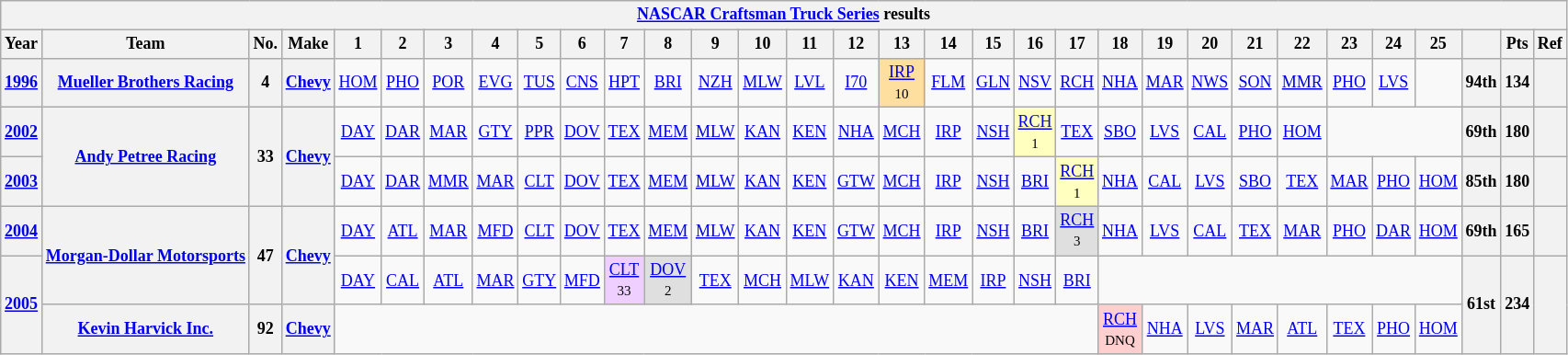<table class="wikitable" style="text-align:center; font-size:75%">
<tr>
<th colspan=45><a href='#'>NASCAR Craftsman Truck Series</a> results</th>
</tr>
<tr>
<th>Year</th>
<th>Team</th>
<th>No.</th>
<th>Make</th>
<th>1</th>
<th>2</th>
<th>3</th>
<th>4</th>
<th>5</th>
<th>6</th>
<th>7</th>
<th>8</th>
<th>9</th>
<th>10</th>
<th>11</th>
<th>12</th>
<th>13</th>
<th>14</th>
<th>15</th>
<th>16</th>
<th>17</th>
<th>18</th>
<th>19</th>
<th>20</th>
<th>21</th>
<th>22</th>
<th>23</th>
<th>24</th>
<th>25</th>
<th></th>
<th>Pts</th>
<th>Ref</th>
</tr>
<tr>
<th><a href='#'>1996</a></th>
<th><a href='#'>Mueller Brothers Racing</a></th>
<th>4</th>
<th><a href='#'>Chevy</a></th>
<td><a href='#'>HOM</a></td>
<td><a href='#'>PHO</a></td>
<td><a href='#'>POR</a></td>
<td><a href='#'>EVG</a></td>
<td><a href='#'>TUS</a></td>
<td><a href='#'>CNS</a></td>
<td><a href='#'>HPT</a></td>
<td><a href='#'>BRI</a></td>
<td><a href='#'>NZH</a></td>
<td><a href='#'>MLW</a></td>
<td><a href='#'>LVL</a></td>
<td><a href='#'>I70</a></td>
<td style="background:#FFDF9F;"><a href='#'>IRP</a><br><small>10</small></td>
<td><a href='#'>FLM</a></td>
<td><a href='#'>GLN</a></td>
<td><a href='#'>NSV</a></td>
<td><a href='#'>RCH</a></td>
<td><a href='#'>NHA</a></td>
<td><a href='#'>MAR</a></td>
<td><a href='#'>NWS</a></td>
<td><a href='#'>SON</a></td>
<td><a href='#'>MMR</a></td>
<td><a href='#'>PHO</a></td>
<td><a href='#'>LVS</a></td>
<td></td>
<th>94th</th>
<th>134</th>
<th></th>
</tr>
<tr>
<th><a href='#'>2002</a></th>
<th rowspan=2><a href='#'>Andy Petree Racing</a></th>
<th rowspan=2>33</th>
<th rowspan=2><a href='#'>Chevy</a></th>
<td><a href='#'>DAY</a></td>
<td><a href='#'>DAR</a></td>
<td><a href='#'>MAR</a></td>
<td><a href='#'>GTY</a></td>
<td><a href='#'>PPR</a></td>
<td><a href='#'>DOV</a></td>
<td><a href='#'>TEX</a></td>
<td><a href='#'>MEM</a></td>
<td><a href='#'>MLW</a></td>
<td><a href='#'>KAN</a></td>
<td><a href='#'>KEN</a></td>
<td><a href='#'>NHA</a></td>
<td><a href='#'>MCH</a></td>
<td><a href='#'>IRP</a></td>
<td><a href='#'>NSH</a></td>
<td style="background:#FFFFBF;"><a href='#'>RCH</a><br><small>1</small></td>
<td><a href='#'>TEX</a></td>
<td><a href='#'>SBO</a></td>
<td><a href='#'>LVS</a></td>
<td><a href='#'>CAL</a></td>
<td><a href='#'>PHO</a></td>
<td><a href='#'>HOM</a></td>
<td colspan=3></td>
<th>69th</th>
<th>180</th>
<th></th>
</tr>
<tr>
<th><a href='#'>2003</a></th>
<td><a href='#'>DAY</a></td>
<td><a href='#'>DAR</a></td>
<td><a href='#'>MMR</a></td>
<td><a href='#'>MAR</a></td>
<td><a href='#'>CLT</a></td>
<td><a href='#'>DOV</a></td>
<td><a href='#'>TEX</a></td>
<td><a href='#'>MEM</a></td>
<td><a href='#'>MLW</a></td>
<td><a href='#'>KAN</a></td>
<td><a href='#'>KEN</a></td>
<td><a href='#'>GTW</a></td>
<td><a href='#'>MCH</a></td>
<td><a href='#'>IRP</a></td>
<td><a href='#'>NSH</a></td>
<td><a href='#'>BRI</a></td>
<td style="background:#FFFFBF;"><a href='#'>RCH</a><br><small>1</small></td>
<td><a href='#'>NHA</a></td>
<td><a href='#'>CAL</a></td>
<td><a href='#'>LVS</a></td>
<td><a href='#'>SBO</a></td>
<td><a href='#'>TEX</a></td>
<td><a href='#'>MAR</a></td>
<td><a href='#'>PHO</a></td>
<td><a href='#'>HOM</a></td>
<th>85th</th>
<th>180</th>
<th></th>
</tr>
<tr>
<th><a href='#'>2004</a></th>
<th rowspan=2><a href='#'>Morgan-Dollar Motorsports</a></th>
<th rowspan=2>47</th>
<th rowspan=2><a href='#'>Chevy</a></th>
<td><a href='#'>DAY</a></td>
<td><a href='#'>ATL</a></td>
<td><a href='#'>MAR</a></td>
<td><a href='#'>MFD</a></td>
<td><a href='#'>CLT</a></td>
<td><a href='#'>DOV</a></td>
<td><a href='#'>TEX</a></td>
<td><a href='#'>MEM</a></td>
<td><a href='#'>MLW</a></td>
<td><a href='#'>KAN</a></td>
<td><a href='#'>KEN</a></td>
<td><a href='#'>GTW</a></td>
<td><a href='#'>MCH</a></td>
<td><a href='#'>IRP</a></td>
<td><a href='#'>NSH</a></td>
<td><a href='#'>BRI</a></td>
<td style="background:#DFDFDF;"><a href='#'>RCH</a><br><small>3</small></td>
<td><a href='#'>NHA</a></td>
<td><a href='#'>LVS</a></td>
<td><a href='#'>CAL</a></td>
<td><a href='#'>TEX</a></td>
<td><a href='#'>MAR</a></td>
<td><a href='#'>PHO</a></td>
<td><a href='#'>DAR</a></td>
<td><a href='#'>HOM</a></td>
<th>69th</th>
<th>165</th>
<th></th>
</tr>
<tr>
<th rowspan=2><a href='#'>2005</a></th>
<td><a href='#'>DAY</a></td>
<td><a href='#'>CAL</a></td>
<td><a href='#'>ATL</a></td>
<td><a href='#'>MAR</a></td>
<td><a href='#'>GTY</a></td>
<td><a href='#'>MFD</a></td>
<td style="background:#EFCFFF;"><a href='#'>CLT</a><br><small>33</small></td>
<td style="background:#DFDFDF;"><a href='#'>DOV</a><br><small>2</small></td>
<td><a href='#'>TEX</a></td>
<td><a href='#'>MCH</a></td>
<td><a href='#'>MLW</a></td>
<td><a href='#'>KAN</a></td>
<td><a href='#'>KEN</a></td>
<td><a href='#'>MEM</a></td>
<td><a href='#'>IRP</a></td>
<td><a href='#'>NSH</a></td>
<td><a href='#'>BRI</a></td>
<td colspan=8></td>
<th rowspan=2>61st</th>
<th rowspan=2>234</th>
<th rowspan=2></th>
</tr>
<tr>
<th><a href='#'>Kevin Harvick Inc.</a></th>
<th>92</th>
<th><a href='#'>Chevy</a></th>
<td colspan=17></td>
<td style="background:#FFCFCF;"><a href='#'>RCH</a><br><small>DNQ</small></td>
<td><a href='#'>NHA</a></td>
<td><a href='#'>LVS</a></td>
<td><a href='#'>MAR</a></td>
<td><a href='#'>ATL</a></td>
<td><a href='#'>TEX</a></td>
<td><a href='#'>PHO</a></td>
<td><a href='#'>HOM</a></td>
</tr>
</table>
